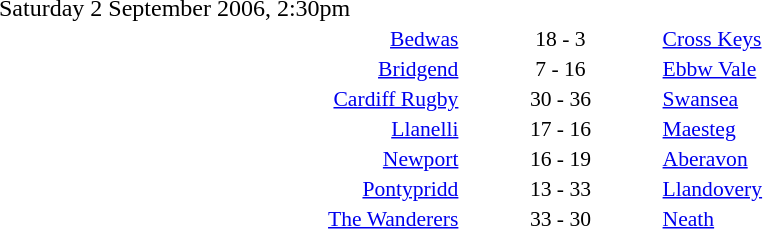<table style="width:70%;" cellspacing="1">
<tr>
<th width=35%></th>
<th width=15%></th>
<th></th>
</tr>
<tr>
<td>Saturday 2 September 2006, 2:30pm</td>
</tr>
<tr style=font-size:90%>
<td align=right><a href='#'>Bedwas</a></td>
<td align=center>18 - 3</td>
<td><a href='#'>Cross Keys</a></td>
</tr>
<tr style=font-size:90%>
<td align=right><a href='#'>Bridgend</a></td>
<td align=center>7 - 16</td>
<td><a href='#'>Ebbw Vale</a></td>
</tr>
<tr style=font-size:90%>
<td align=right><a href='#'>Cardiff Rugby</a></td>
<td align=center>30 - 36</td>
<td><a href='#'>Swansea</a></td>
</tr>
<tr style=font-size:90%>
<td align=right><a href='#'>Llanelli</a></td>
<td align=center>17 - 16</td>
<td><a href='#'>Maesteg</a></td>
</tr>
<tr style=font-size:90%>
<td align=right><a href='#'>Newport</a></td>
<td align=center>16 - 19</td>
<td><a href='#'>Aberavon</a></td>
</tr>
<tr style=font-size:90%>
<td align=right><a href='#'>Pontypridd</a></td>
<td align=center>13 - 33</td>
<td><a href='#'>Llandovery</a></td>
</tr>
<tr style=font-size:90%>
<td align=right><a href='#'>The Wanderers</a></td>
<td align=center>33 - 30</td>
<td><a href='#'>Neath</a></td>
</tr>
</table>
